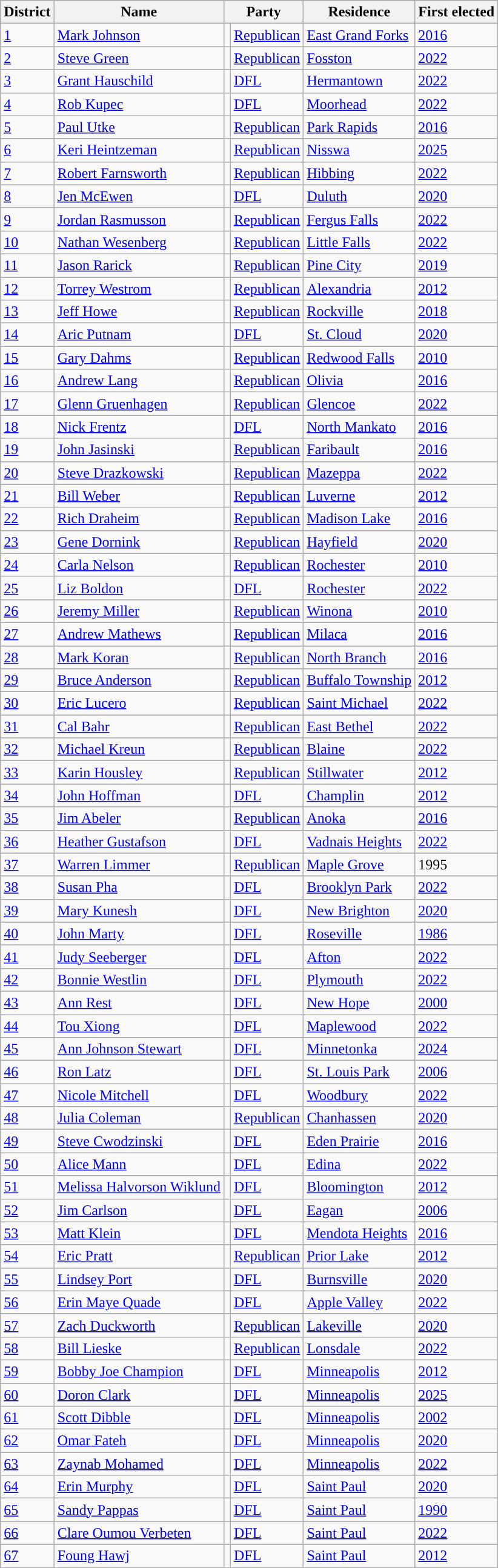<table class="wikitable sortable">
<tr>
<th>District</th>
<th>Name</th>
<th colspan=2>Party</th>
<th>Residence</th>
<th>First elected</th>
</tr>
<tr>
<td><a href='#'>1</a></td>
<td data-sort-value="Johnson, Mark"><a href='#'>Mark Johnson</a></td>
<td style="background:"></td>
<td><a href='#'>Republican</a></td>
<td><a href='#'>East Grand Forks</a></td>
<td><a href='#'>2016</a></td>
</tr>
<tr>
<td><a href='#'>2</a></td>
<td data-sort-value="Green, Steve"><a href='#'>Steve Green</a></td>
<td style="background:"></td>
<td><a href='#'>Republican</a></td>
<td><a href='#'>Fosston</a></td>
<td><a href='#'>2022</a></td>
</tr>
<tr>
<td><a href='#'>3</a></td>
<td data-sort-value="Hauschild, Grant"><a href='#'>Grant Hauschild</a></td>
<td style="background:"></td>
<td><a href='#'>DFL</a></td>
<td><a href='#'>Hermantown</a></td>
<td><a href='#'>2022</a></td>
</tr>
<tr>
<td><a href='#'>4</a></td>
<td data-sort-value="Kupec, Rob"><a href='#'>Rob Kupec</a></td>
<td style="background:"></td>
<td><a href='#'>DFL</a></td>
<td><a href='#'>Moorhead</a></td>
<td><a href='#'>2022</a></td>
</tr>
<tr>
<td><a href='#'>5</a></td>
<td data-sort-value="Utke, Paul"><a href='#'>Paul Utke</a></td>
<td style="background:"></td>
<td><a href='#'>Republican</a></td>
<td><a href='#'>Park Rapids</a></td>
<td><a href='#'>2016</a></td>
</tr>
<tr>
<td><a href='#'>6</a></td>
<td data-sort-value="Heintzeman, Keri"><a href='#'>Keri Heintzeman</a></td>
<td style="background:"></td>
<td><a href='#'>Republican</a></td>
<td><a href='#'>Nisswa</a></td>
<td><a href='#'>2025</a></td>
</tr>
<tr>
<td><a href='#'>7</a></td>
<td data-sort-value="Farnsworth, Rob"><a href='#'>Robert Farnsworth</a></td>
<td style="background:"></td>
<td><a href='#'>Republican</a></td>
<td><a href='#'>Hibbing</a></td>
<td><a href='#'>2022</a></td>
</tr>
<tr>
<td><a href='#'>8</a></td>
<td data-sort-value="McEwen, Jen"><a href='#'>Jen McEwen</a></td>
<td style="background:"></td>
<td><a href='#'>DFL</a></td>
<td><a href='#'>Duluth</a></td>
<td><a href='#'>2020</a></td>
</tr>
<tr>
<td><a href='#'>9</a></td>
<td data-sort-value="Rasmusson, Jordan"><a href='#'>Jordan Rasmusson</a></td>
<td style="background:"></td>
<td><a href='#'>Republican</a></td>
<td><a href='#'>Fergus Falls</a></td>
<td><a href='#'>2022</a></td>
</tr>
<tr>
<td><a href='#'>10</a></td>
<td data-sort-value="Wesenberg, Nathan"><a href='#'>Nathan Wesenberg</a></td>
<td style="background:"></td>
<td><a href='#'>Republican</a></td>
<td><a href='#'>Little Falls</a></td>
<td><a href='#'>2022</a></td>
</tr>
<tr>
<td><a href='#'>11</a></td>
<td data-sort-value="Rarick, Jason"><a href='#'>Jason Rarick</a></td>
<td style="background:"></td>
<td><a href='#'>Republican</a></td>
<td><a href='#'>Pine City</a></td>
<td><a href='#'>2019</a></td>
</tr>
<tr>
<td><a href='#'>12</a></td>
<td data-sort-value="Westrom, Torrey"><a href='#'>Torrey Westrom</a></td>
<td style="background:"></td>
<td><a href='#'>Republican</a></td>
<td><a href='#'>Alexandria</a></td>
<td><a href='#'>2012</a></td>
</tr>
<tr>
<td><a href='#'>13</a></td>
<td data-sort-value="Howe, Jeff"><a href='#'>Jeff Howe</a></td>
<td style="background:"></td>
<td><a href='#'>Republican</a></td>
<td><a href='#'>Rockville</a></td>
<td><a href='#'>2018</a></td>
</tr>
<tr>
<td><a href='#'>14</a></td>
<td data-sort-value="Putnam, Aric"><a href='#'>Aric Putnam</a></td>
<td style="background:"></td>
<td><a href='#'>DFL</a></td>
<td><a href='#'>St. Cloud</a></td>
<td><a href='#'>2020</a></td>
</tr>
<tr>
<td><a href='#'>15</a></td>
<td data-sort-value="Dahms, Gary"><a href='#'>Gary Dahms</a></td>
<td style="background:"></td>
<td><a href='#'>Republican</a></td>
<td><a href='#'>Redwood Falls</a></td>
<td><a href='#'>2010</a></td>
</tr>
<tr>
<td><a href='#'>16</a></td>
<td data-sort-value="Lang, Andrew"><a href='#'>Andrew Lang</a></td>
<td style="background:"></td>
<td><a href='#'>Republican</a></td>
<td><a href='#'>Olivia</a></td>
<td><a href='#'>2016</a></td>
</tr>
<tr>
<td><a href='#'>17</a></td>
<td data-sort-value="Gruenhagen, Glenn"><a href='#'>Glenn Gruenhagen</a></td>
<td style="background:"></td>
<td><a href='#'>Republican</a></td>
<td><a href='#'>Glencoe</a></td>
<td><a href='#'>2022</a></td>
</tr>
<tr>
<td><a href='#'>18</a></td>
<td data-sort-value="Frentz, Nick"><a href='#'>Nick Frentz</a></td>
<td style="background:"></td>
<td><a href='#'>DFL</a></td>
<td><a href='#'>North Mankato</a></td>
<td><a href='#'>2016</a></td>
</tr>
<tr>
<td><a href='#'>19</a></td>
<td data-sort-value="Jasinski, John"><a href='#'>John Jasinski</a></td>
<td style="background:"></td>
<td><a href='#'>Republican</a></td>
<td><a href='#'>Faribault</a></td>
<td><a href='#'>2016</a></td>
</tr>
<tr>
<td><a href='#'>20</a></td>
<td data-sort-value="Drazkowski, Steve"><a href='#'>Steve Drazkowski</a></td>
<td style="background:"></td>
<td><a href='#'>Republican</a></td>
<td><a href='#'>Mazeppa</a></td>
<td><a href='#'>2022</a></td>
</tr>
<tr>
<td><a href='#'>21</a></td>
<td data-sort-value="Weber, Bill"><a href='#'>Bill Weber</a></td>
<td style="background:"></td>
<td><a href='#'>Republican</a></td>
<td><a href='#'>Luverne</a></td>
<td><a href='#'>2012</a></td>
</tr>
<tr>
<td><a href='#'>22</a></td>
<td data-sort-value="Draheim, Rich"><a href='#'>Rich Draheim</a></td>
<td style="background:"></td>
<td><a href='#'>Republican</a></td>
<td><a href='#'>Madison Lake</a></td>
<td><a href='#'>2016</a></td>
</tr>
<tr>
<td><a href='#'>23</a></td>
<td data-sort-value="Dornik, Gene"><a href='#'>Gene Dornink</a></td>
<td style="background:"></td>
<td><a href='#'>Republican</a></td>
<td><a href='#'>Hayfield</a></td>
<td><a href='#'>2020</a></td>
</tr>
<tr>
<td><a href='#'>24</a></td>
<td data-sort-value="Nelson, Carla"><a href='#'>Carla Nelson</a></td>
<td style="background:"></td>
<td><a href='#'>Republican</a></td>
<td><a href='#'>Rochester</a></td>
<td><a href='#'>2010</a></td>
</tr>
<tr>
<td><a href='#'>25</a></td>
<td data-sort-value="Boldon, Liz"><a href='#'>Liz Boldon</a></td>
<td style="background:"></td>
<td><a href='#'>DFL</a></td>
<td><a href='#'>Rochester</a></td>
<td><a href='#'>2022</a></td>
</tr>
<tr>
<td><a href='#'>26</a></td>
<td data-sort-value="Miller, Jeremy"><a href='#'>Jeremy Miller</a></td>
<td style="background:"></td>
<td><a href='#'>Republican</a></td>
<td><a href='#'>Winona</a></td>
<td><a href='#'>2010</a></td>
</tr>
<tr>
<td><a href='#'>27</a></td>
<td data-sort-value="Mathews, Andrew"><a href='#'>Andrew Mathews</a></td>
<td style="background:"></td>
<td><a href='#'>Republican</a></td>
<td><a href='#'>Milaca</a></td>
<td><a href='#'>2016</a></td>
</tr>
<tr>
<td><a href='#'>28</a></td>
<td data-sort-value="Koran, Mark"><a href='#'>Mark Koran</a></td>
<td style="background:"></td>
<td><a href='#'>Republican</a></td>
<td><a href='#'>North Branch</a></td>
<td><a href='#'>2016</a></td>
</tr>
<tr>
<td><a href='#'>29</a></td>
<td data-sort-value="Anderson, Bruce"><a href='#'>Bruce Anderson</a></td>
<td style="background:"></td>
<td><a href='#'>Republican</a></td>
<td><a href='#'>Buffalo Township</a></td>
<td><a href='#'>2012</a></td>
</tr>
<tr>
<td><a href='#'>30</a></td>
<td data-sort-value="Lucero, Eric"><a href='#'>Eric Lucero</a></td>
<td style="background:"></td>
<td><a href='#'>Republican</a></td>
<td><a href='#'>Saint Michael</a></td>
<td><a href='#'>2022</a></td>
</tr>
<tr>
<td><a href='#'>31</a></td>
<td data-sort-value="Bahr, Cal"><a href='#'>Cal Bahr</a></td>
<td style="background:"></td>
<td><a href='#'>Republican</a></td>
<td><a href='#'>East Bethel</a></td>
<td><a href='#'>2022</a></td>
</tr>
<tr>
<td><a href='#'>32</a></td>
<td data-sort-value="Kreun, Michael"><a href='#'>Michael Kreun</a></td>
<td style="background:"></td>
<td><a href='#'>Republican</a></td>
<td><a href='#'>Blaine</a></td>
<td><a href='#'>2022</a></td>
</tr>
<tr>
<td><a href='#'>33</a></td>
<td data-sort-value="Housley, Karin"><a href='#'>Karin Housley</a></td>
<td style="background:"></td>
<td><a href='#'>Republican</a></td>
<td><a href='#'>Stillwater</a></td>
<td><a href='#'>2012</a></td>
</tr>
<tr>
<td><a href='#'>34</a></td>
<td data-sort-value="Hoffman, John"><a href='#'>John Hoffman</a></td>
<td style="background:"></td>
<td><a href='#'>DFL</a></td>
<td><a href='#'>Champlin</a></td>
<td><a href='#'>2012</a></td>
</tr>
<tr>
<td><a href='#'>35</a></td>
<td data-sort-value="Abeler, Jim"><a href='#'>Jim Abeler</a></td>
<td style="background:"></td>
<td><a href='#'>Republican</a></td>
<td><a href='#'>Anoka</a></td>
<td><a href='#'>2016</a></td>
</tr>
<tr>
<td><a href='#'>36</a></td>
<td data-sort-value="Gustafson, Heather"><a href='#'>Heather Gustafson</a></td>
<td style="background:"></td>
<td><a href='#'>DFL</a></td>
<td><a href='#'>Vadnais Heights</a></td>
<td><a href='#'>2022</a></td>
</tr>
<tr>
<td><a href='#'>37</a></td>
<td data-sort-value="Limmer, Warren"><a href='#'>Warren Limmer</a></td>
<td style="background:"></td>
<td><a href='#'>Republican</a></td>
<td><a href='#'>Maple Grove</a></td>
<td>1995</td>
</tr>
<tr>
<td><a href='#'>38</a></td>
<td data-sort-value="Pha, Susan"><a href='#'>Susan Pha</a></td>
<td style="background:"></td>
<td><a href='#'>DFL</a></td>
<td><a href='#'>Brooklyn Park</a></td>
<td><a href='#'>2022</a></td>
</tr>
<tr>
<td><a href='#'>39</a></td>
<td data-sort-value="Kunesh, Mary"><a href='#'>Mary Kunesh</a></td>
<td style="background:"></td>
<td><a href='#'>DFL</a></td>
<td><a href='#'>New Brighton</a></td>
<td><a href='#'>2020</a></td>
</tr>
<tr>
<td><a href='#'>40</a></td>
<td data-sort-value="Marty, John"><a href='#'>John Marty</a></td>
<td style="background:"></td>
<td><a href='#'>DFL</a></td>
<td><a href='#'>Roseville</a></td>
<td><a href='#'>1986</a></td>
</tr>
<tr>
<td><a href='#'>41</a></td>
<td data-sort-value="Seeberger, Judy"><a href='#'>Judy Seeberger</a></td>
<td style="background:"></td>
<td><a href='#'>DFL</a></td>
<td><a href='#'>Afton</a></td>
<td><a href='#'>2022</a></td>
</tr>
<tr>
<td><a href='#'>42</a></td>
<td data-sort-value="Westlin, Bonnie"><a href='#'>Bonnie Westlin</a></td>
<td style="background:"></td>
<td><a href='#'>DFL</a></td>
<td><a href='#'>Plymouth</a></td>
<td><a href='#'>2022</a></td>
</tr>
<tr>
<td><a href='#'>43</a></td>
<td data-sort-value="Rest, Ann"><a href='#'>Ann Rest</a></td>
<td style="background:"></td>
<td><a href='#'>DFL</a></td>
<td><a href='#'>New Hope</a></td>
<td><a href='#'>2000</a></td>
</tr>
<tr>
<td><a href='#'>44</a></td>
<td data-sort-value="Xiong, Tou"><a href='#'>Tou Xiong</a></td>
<td style="background:"></td>
<td><a href='#'>DFL</a></td>
<td><a href='#'>Maplewood</a></td>
<td><a href='#'>2022</a></td>
</tr>
<tr>
<td><a href='#'>45</a></td>
<td data-sort-value="Johnson Stewart, Ann"><a href='#'>Ann Johnson Stewart</a></td>
<td style="background:"></td>
<td><a href='#'>DFL</a></td>
<td><a href='#'>Minnetonka</a></td>
<td><a href='#'>2024</a></td>
</tr>
<tr>
<td><a href='#'>46</a></td>
<td data-sort-value="Latz, Ron"><a href='#'>Ron Latz</a></td>
<td style="background:"></td>
<td><a href='#'>DFL</a></td>
<td><a href='#'>St. Louis Park</a></td>
<td><a href='#'>2006</a></td>
</tr>
<tr>
<td><a href='#'>47</a></td>
<td data-sort-value="Mitchell, Nicole"><a href='#'>Nicole Mitchell</a></td>
<td style="background:"></td>
<td><a href='#'>DFL</a></td>
<td><a href='#'>Woodbury</a></td>
<td><a href='#'>2022</a></td>
</tr>
<tr>
<td><a href='#'>48</a></td>
<td data-sort-value="Coleman, Julia"><a href='#'>Julia Coleman</a></td>
<td style="background:"></td>
<td><a href='#'>Republican</a></td>
<td><a href='#'>Chanhassen</a></td>
<td><a href='#'>2020</a></td>
</tr>
<tr>
<td><a href='#'>49</a></td>
<td data-sort-value="Cwodzinski, Steve"><a href='#'>Steve Cwodzinski</a></td>
<td style="background:"></td>
<td><a href='#'>DFL</a></td>
<td><a href='#'>Eden Prairie</a></td>
<td><a href='#'>2016</a></td>
</tr>
<tr>
<td><a href='#'>50</a></td>
<td data-sort-value="Mann, Alice"><a href='#'>Alice Mann</a></td>
<td style="background:"></td>
<td><a href='#'>DFL</a></td>
<td><a href='#'>Edina</a></td>
<td><a href='#'>2022</a></td>
</tr>
<tr>
<td><a href='#'>51</a></td>
<td data-sort-value="Wiklund, Melissa Halvorson"><a href='#'>Melissa Halvorson Wiklund</a></td>
<td style="background:"></td>
<td><a href='#'>DFL</a></td>
<td><a href='#'>Bloomington</a></td>
<td><a href='#'>2012</a></td>
</tr>
<tr>
<td><a href='#'>52</a></td>
<td data-sort-value="Carlson, Jim"><a href='#'>Jim Carlson</a></td>
<td style="background:"></td>
<td><a href='#'>DFL</a></td>
<td><a href='#'>Eagan</a></td>
<td data-sort-value="2006"><a href='#'>2006</a></td>
</tr>
<tr>
<td><a href='#'>53</a></td>
<td data-sort-value="Klein, Matt"><a href='#'>Matt Klein</a></td>
<td style="background:"></td>
<td><a href='#'>DFL</a></td>
<td><a href='#'>Mendota Heights</a></td>
<td><a href='#'>2016</a></td>
</tr>
<tr>
<td><a href='#'>54</a></td>
<td data-sort-value="Pratt, Eric"><a href='#'>Eric Pratt</a></td>
<td style="background:"></td>
<td><a href='#'>Republican</a></td>
<td><a href='#'>Prior Lake</a></td>
<td><a href='#'>2012</a></td>
</tr>
<tr>
<td><a href='#'>55</a></td>
<td data-sort-value="Port, Lindsey"><a href='#'>Lindsey Port</a></td>
<td style="background:"></td>
<td><a href='#'>DFL</a></td>
<td><a href='#'>Burnsville</a></td>
<td><a href='#'>2020</a></td>
</tr>
<tr>
<td><a href='#'>56</a></td>
<td data-sort-value="Maye Quade, Erin"><a href='#'>Erin Maye Quade</a></td>
<td style="background:"></td>
<td><a href='#'>DFL</a></td>
<td><a href='#'>Apple Valley</a></td>
<td><a href='#'>2022</a></td>
</tr>
<tr>
<td><a href='#'>57</a></td>
<td data-sort-value="Duckworth, Zach"><a href='#'>Zach Duckworth</a></td>
<td style="background:"></td>
<td><a href='#'>Republican</a></td>
<td><a href='#'>Lakeville</a></td>
<td><a href='#'>2020</a></td>
</tr>
<tr>
<td><a href='#'>58</a></td>
<td data-sort-value="Lieske, Bill"><a href='#'>Bill Lieske</a></td>
<td style="background:"></td>
<td><a href='#'>Republican</a></td>
<td><a href='#'>Lonsdale</a></td>
<td><a href='#'>2022</a></td>
</tr>
<tr>
<td><a href='#'>59</a></td>
<td data-sort-value="Champion, Bobby Joe"><a href='#'>Bobby Joe Champion</a></td>
<td style="background:"></td>
<td><a href='#'>DFL</a></td>
<td><a href='#'>Minneapolis</a></td>
<td><a href='#'>2012</a></td>
</tr>
<tr>
<td><a href='#'>60</a></td>
<td data-sort-value="Clark, Doron"><a href='#'>Doron Clark</a></td>
<td style="background:"></td>
<td><a href='#'>DFL</a></td>
<td><a href='#'>Minneapolis</a></td>
<td><a href='#'>2025</a></td>
</tr>
<tr>
<td><a href='#'>61</a></td>
<td data-sort-value="Dibble, Scott"><a href='#'>Scott Dibble</a></td>
<td style="background:"></td>
<td><a href='#'>DFL</a></td>
<td><a href='#'>Minneapolis</a></td>
<td><a href='#'>2002</a></td>
</tr>
<tr>
<td><a href='#'>62</a></td>
<td data-sort-value="Fateh, Omar"><a href='#'>Omar Fateh</a></td>
<td style="background:"></td>
<td><a href='#'>DFL</a></td>
<td><a href='#'>Minneapolis</a></td>
<td><a href='#'>2020</a></td>
</tr>
<tr>
<td><a href='#'>63</a></td>
<td data-sort-value="Mohamed, Zaynab"><a href='#'>Zaynab Mohamed</a></td>
<td style="background:"></td>
<td><a href='#'>DFL</a></td>
<td><a href='#'>Minneapolis</a></td>
<td><a href='#'>2022</a></td>
</tr>
<tr>
<td><a href='#'>64</a></td>
<td data-sort-value="Murphy, Erin"><a href='#'>Erin Murphy</a></td>
<td style="background:"></td>
<td><a href='#'>DFL</a></td>
<td><a href='#'>Saint Paul</a></td>
<td><a href='#'>2020</a></td>
</tr>
<tr>
<td><a href='#'>65</a></td>
<td data-sort-value="Pappas, Sandy"><a href='#'>Sandy Pappas</a></td>
<td style="background:"></td>
<td><a href='#'>DFL</a></td>
<td><a href='#'>Saint Paul</a></td>
<td><a href='#'>1990</a></td>
</tr>
<tr>
<td><a href='#'>66</a></td>
<td data-sort-value="Oumou Verbeten, Clare"><a href='#'>Clare Oumou Verbeten</a></td>
<td style="background:"></td>
<td><a href='#'>DFL</a></td>
<td><a href='#'>Saint Paul</a></td>
<td><a href='#'>2022</a></td>
</tr>
<tr>
</tr>
<tr>
<td><a href='#'>67</a></td>
<td data-sort-value="Hawj, Foung"><a href='#'>Foung Hawj</a></td>
<td style="background:"></td>
<td><a href='#'>DFL</a></td>
<td><a href='#'>Saint Paul</a></td>
<td><a href='#'>2012</a></td>
</tr>
</table>
